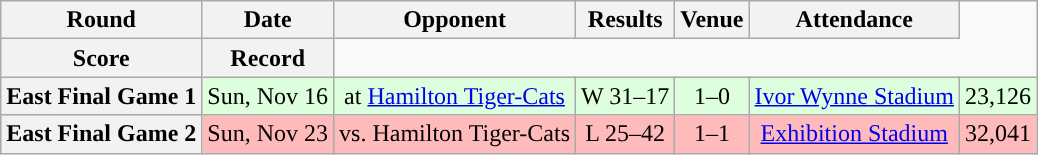<table class="wikitable" style="text-align:center">
<tr>
<th>Round</th>
<th>Date</th>
<th>Opponent</th>
<th>Results</th>
<th>Venue</th>
<th>Attendance</th>
</tr>
<tr>
<th>Score</th>
<th>Record</th>
</tr>
<tr style="background:#ddffdd">
<th>East Final Game 1</th>
<td>Sun, Nov 16</td>
<td>at <a href='#'>Hamilton Tiger-Cats</a></td>
<td>W 31–17</td>
<td>1–0</td>
<td><a href='#'>Ivor Wynne Stadium</a></td>
<td>23,126</td>
</tr>
<tr style="background:#ffbbbb">
<th>East Final Game 2</th>
<td>Sun, Nov 23</td>
<td>vs. Hamilton Tiger-Cats</td>
<td>L 25–42</td>
<td>1–1</td>
<td><a href='#'>Exhibition Stadium</a></td>
<td>32,041</td>
</tr>
</table>
